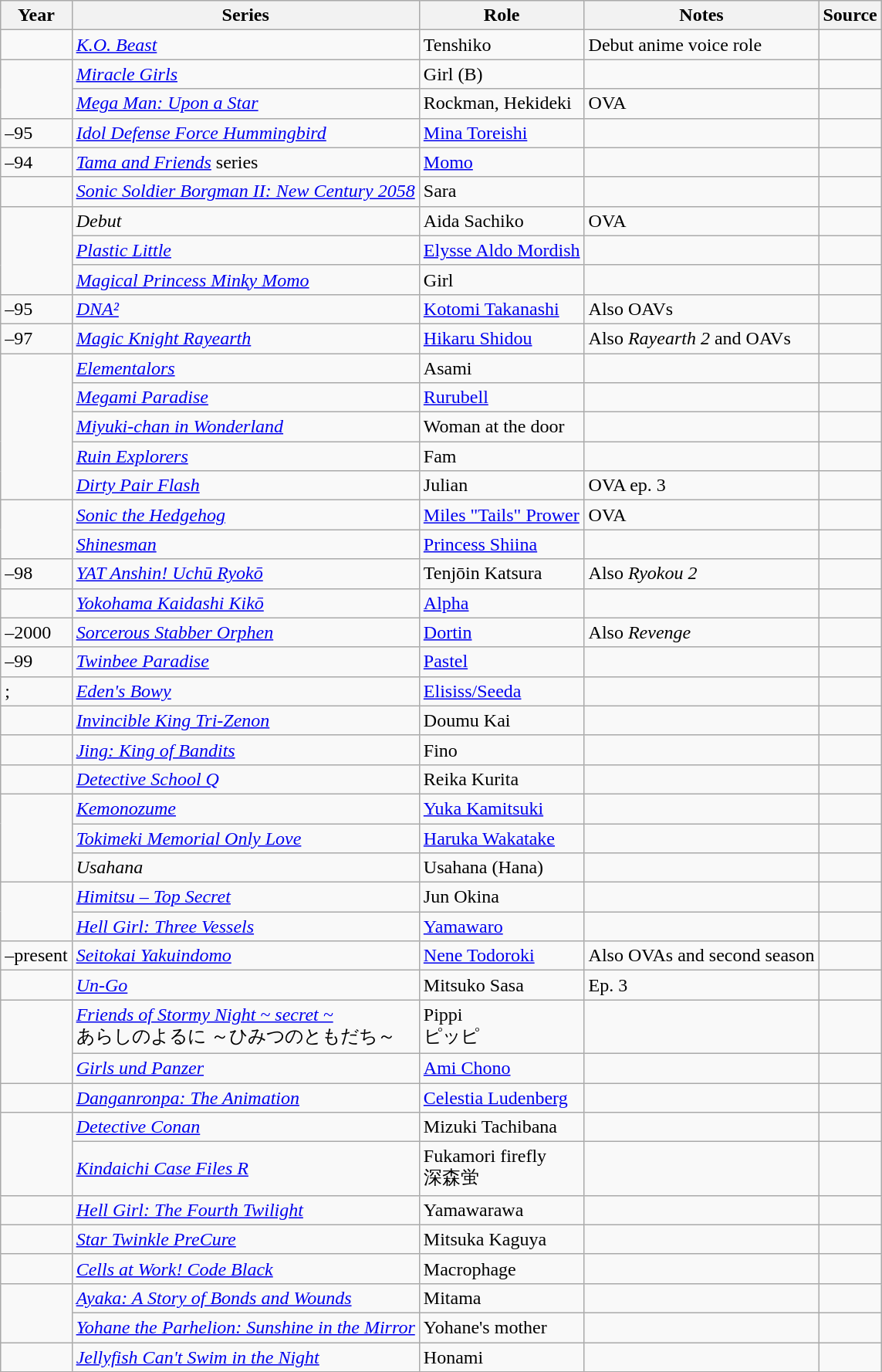<table class="wikitable sortable plainrowheaders">
<tr>
<th>Year</th>
<th>Series</th>
<th>Role</th>
<th class="unsortable">Notes</th>
<th class="unsortable">Source</th>
</tr>
<tr>
<td></td>
<td><em><a href='#'>K.O. Beast</a></em></td>
<td>Tenshiko</td>
<td>Debut anime voice role</td>
<td></td>
</tr>
<tr>
<td rowspan="2"></td>
<td><em><a href='#'>Miracle Girls</a></em></td>
<td>Girl (B)</td>
<td></td>
<td></td>
</tr>
<tr>
<td><em><a href='#'>Mega Man: Upon a Star</a></em></td>
<td>Rockman, Hekideki</td>
<td>OVA</td>
<td></td>
</tr>
<tr>
<td>–95</td>
<td><em><a href='#'>Idol Defense Force Hummingbird</a></em></td>
<td><a href='#'>Mina Toreishi</a></td>
<td></td>
<td></td>
</tr>
<tr>
<td>–94</td>
<td><em><a href='#'>Tama and Friends</a></em> series</td>
<td><a href='#'>Momo</a></td>
<td></td>
<td></td>
</tr>
<tr>
<td></td>
<td><em> <a href='#'>Sonic Soldier Borgman II: New Century 2058</a></em></td>
<td>Sara</td>
<td> </td>
<td></td>
</tr>
<tr>
<td rowspan="3"></td>
<td><em>Debut</em></td>
<td>Aida Sachiko</td>
<td>OVA</td>
<td></td>
</tr>
<tr>
<td><em><a href='#'>Plastic Little</a></em></td>
<td><a href='#'>Elysse Aldo Mordish</a></td>
<td></td>
<td></td>
</tr>
<tr>
<td><em><a href='#'>Magical Princess Minky Momo</a></em></td>
<td>Girl</td>
<td> </td>
<td></td>
</tr>
<tr>
<td>–95</td>
<td><em><a href='#'>DNA²</a></em></td>
<td><a href='#'>Kotomi Takanashi</a></td>
<td>Also OAVs</td>
<td></td>
</tr>
<tr>
<td>–97</td>
<td><em><a href='#'>Magic Knight Rayearth</a></em></td>
<td><a href='#'>Hikaru Shidou</a></td>
<td>Also <em>Rayearth 2</em> and OAVs</td>
<td></td>
</tr>
<tr>
<td rowspan="5"></td>
<td><em><a href='#'>Elementalors</a></em></td>
<td>Asami</td>
<td></td>
<td></td>
</tr>
<tr>
<td><em><a href='#'>Megami Paradise</a></em></td>
<td><a href='#'>Rurubell</a></td>
<td> </td>
<td></td>
</tr>
<tr>
<td><em><a href='#'>Miyuki-chan in Wonderland</a></em></td>
<td>Woman at the door</td>
<td></td>
<td></td>
</tr>
<tr>
<td><em><a href='#'>Ruin Explorers</a></em></td>
<td>Fam</td>
<td></td>
<td></td>
</tr>
<tr>
<td><em><a href='#'>Dirty Pair Flash</a></em></td>
<td>Julian</td>
<td>OVA ep. 3</td>
<td></td>
</tr>
<tr>
<td rowspan="2"></td>
<td><em><a href='#'>Sonic the Hedgehog</a></em></td>
<td><a href='#'>Miles "Tails" Prower</a></td>
<td>OVA</td>
<td></td>
</tr>
<tr>
<td><em><a href='#'>Shinesman</a></em></td>
<td><a href='#'>Princess Shiina</a></td>
<td> </td>
<td></td>
</tr>
<tr>
<td>–98</td>
<td><em><a href='#'>YAT Anshin! Uchū Ryokō</a></em></td>
<td>Tenjōin Katsura</td>
<td>Also <em>Ryokou 2</em> </td>
<td></td>
</tr>
<tr>
<td></td>
<td><em><a href='#'>Yokohama Kaidashi Kikō</a></em></td>
<td><a href='#'>Alpha</a></td>
<td> </td>
<td></td>
</tr>
<tr>
<td>–2000</td>
<td><em><a href='#'>Sorcerous Stabber Orphen</a></em></td>
<td><a href='#'>Dortin</a></td>
<td>Also <em>Revenge</em></td>
<td></td>
</tr>
<tr>
<td>–99</td>
<td><em><a href='#'>Twinbee Paradise</a></em></td>
<td><a href='#'>Pastel</a></td>
<td> </td>
<td></td>
</tr>
<tr>
<td>;</td>
<td><em><a href='#'>Eden's Bowy</a></em></td>
<td><a href='#'>Elisiss/Seeda</a></td>
<td> </td>
<td></td>
</tr>
<tr>
<td></td>
<td><em><a href='#'>Invincible King Tri-Zenon</a></em></td>
<td>Doumu Kai </td>
<td></td>
<td></td>
</tr>
<tr>
<td></td>
<td><em><a href='#'>Jing: King of Bandits</a></em></td>
<td>Fino </td>
<td></td>
<td></td>
</tr>
<tr>
<td></td>
<td><em><a href='#'>Detective School Q</a></em></td>
<td>Reika Kurita</td>
<td></td>
<td></td>
</tr>
<tr>
<td rowspan="3"></td>
<td><em><a href='#'>Kemonozume</a></em></td>
<td><a href='#'>Yuka Kamitsuki</a></td>
<td> </td>
<td></td>
</tr>
<tr>
<td><em><a href='#'>Tokimeki Memorial Only Love</a></em></td>
<td><a href='#'>Haruka Wakatake</a></td>
<td> </td>
<td></td>
</tr>
<tr>
<td><em>Usahana</em></td>
<td>Usahana (Hana)</td>
<td></td>
<td></td>
</tr>
<tr>
<td rowspan="2"></td>
<td><em><a href='#'>Himitsu – Top Secret</a></em></td>
<td>Jun Okina</td>
<td> </td>
<td></td>
</tr>
<tr>
<td><em><a href='#'>Hell Girl: Three Vessels</a></em></td>
<td><a href='#'>Yamawaro</a></td>
<td> </td>
<td></td>
</tr>
<tr>
<td>–present</td>
<td><em><a href='#'>Seitokai Yakuindomo</a></em></td>
<td><a href='#'>Nene Todoroki</a></td>
<td>Also OVAs and second season</td>
<td></td>
</tr>
<tr>
<td></td>
<td><em><a href='#'>Un-Go</a></em></td>
<td>Mitsuko Sasa</td>
<td>Ep. 3</td>
<td></td>
</tr>
<tr>
<td rowspan="2"></td>
<td><em><a href='#'>Friends of Stormy Night ~ secret ~</a></em><br>あらしのよるに ～ひみつのともだち～</td>
<td>Pippi<br>ピッピ</td>
<td></td>
<td></td>
</tr>
<tr>
<td><em><a href='#'>Girls und Panzer</a></em></td>
<td><a href='#'>Ami Chono</a></td>
<td> </td>
<td></td>
</tr>
<tr>
<td></td>
<td><em><a href='#'>Danganronpa: The Animation</a></em></td>
<td><a href='#'>Celestia Ludenberg</a></td>
<td> </td>
<td></td>
</tr>
<tr>
<td rowspan="2"></td>
<td><em><a href='#'>Detective Conan</a></em></td>
<td>Mizuki Tachibana</td>
<td></td>
<td></td>
</tr>
<tr>
<td><em><a href='#'>Kindaichi Case Files R</a></em></td>
<td>Fukamori firefly<br>深森蛍</td>
<td></td>
<td></td>
</tr>
<tr>
<td></td>
<td><em><a href='#'>Hell Girl: The Fourth Twilight</a></em></td>
<td>Yamawarawa</td>
<td></td>
<td></td>
</tr>
<tr>
<td></td>
<td><em><a href='#'>Star Twinkle PreCure</a></em></td>
<td>Mitsuka Kaguya</td>
<td></td>
<td></td>
</tr>
<tr>
<td></td>
<td><em><a href='#'>Cells at Work! Code Black</a></em></td>
<td>Macrophage</td>
<td></td>
<td></td>
</tr>
<tr>
<td rowspan="2"></td>
<td><em><a href='#'>Ayaka: A Story of Bonds and Wounds</a></em></td>
<td>Mitama</td>
<td></td>
<td></td>
</tr>
<tr>
<td><em><a href='#'>Yohane the Parhelion: Sunshine in the Mirror</a></em></td>
<td>Yohane's mother</td>
<td></td>
<td></td>
</tr>
<tr>
<td rowspan="1"></td>
<td><em><a href='#'>Jellyfish Can't Swim in the Night</a></em></td>
<td>Honami</td>
<td></td>
<td></td>
</tr>
<tr>
</tr>
</table>
